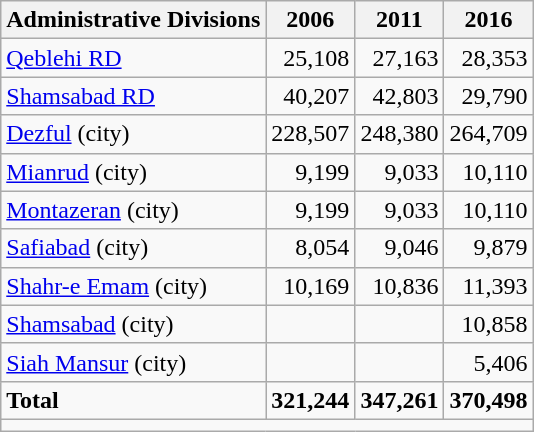<table class="wikitable">
<tr>
<th>Administrative Divisions</th>
<th>2006</th>
<th>2011</th>
<th>2016</th>
</tr>
<tr>
<td><a href='#'>Qeblehi RD</a></td>
<td style="text-align: right;">25,108</td>
<td style="text-align: right;">27,163</td>
<td style="text-align: right;">28,353</td>
</tr>
<tr>
<td><a href='#'>Shamsabad RD</a></td>
<td style="text-align: right;">40,207</td>
<td style="text-align: right;">42,803</td>
<td style="text-align: right;">29,790</td>
</tr>
<tr>
<td><a href='#'>Dezful</a> (city)</td>
<td style="text-align: right;">228,507</td>
<td style="text-align: right;">248,380</td>
<td style="text-align: right;">264,709</td>
</tr>
<tr>
<td><a href='#'>Mianrud</a> (city)</td>
<td style="text-align: right;">9,199</td>
<td style="text-align: right;">9,033</td>
<td style="text-align: right;">10,110</td>
</tr>
<tr>
<td><a href='#'>Montazeran</a> (city)</td>
<td style="text-align: right;">9,199</td>
<td style="text-align: right;">9,033</td>
<td style="text-align: right;">10,110</td>
</tr>
<tr>
<td><a href='#'>Safiabad</a> (city)</td>
<td style="text-align: right;">8,054</td>
<td style="text-align: right;">9,046</td>
<td style="text-align: right;">9,879</td>
</tr>
<tr>
<td><a href='#'>Shahr-e Emam</a> (city)</td>
<td style="text-align: right;">10,169</td>
<td style="text-align: right;">10,836</td>
<td style="text-align: right;">11,393</td>
</tr>
<tr>
<td><a href='#'>Shamsabad</a> (city)</td>
<td style="text-align: right;"></td>
<td style="text-align: right;"></td>
<td style="text-align: right;">10,858</td>
</tr>
<tr>
<td><a href='#'>Siah Mansur</a> (city)</td>
<td style="text-align: right;"></td>
<td style="text-align: right;"></td>
<td style="text-align: right;">5,406</td>
</tr>
<tr>
<td><strong>Total</strong></td>
<td style="text-align: right;"><strong>321,244</strong></td>
<td style="text-align: right;"><strong>347,261</strong></td>
<td style="text-align: right;"><strong>370,498</strong></td>
</tr>
<tr>
<td colspan=4></td>
</tr>
</table>
